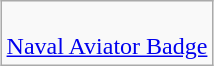<table class="wikitable" style="margin:1em auto; text-align:center;">
<tr>
<td colspan="3"><br><a href='#'>Naval Aviator Badge</a></td>
</tr>
</table>
